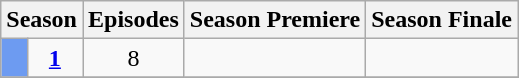<table class="wikitable">
<tr>
<th colspan="2">Season</th>
<th>Episodes</th>
<th>Season Premiere</th>
<th>Season Finale</th>
</tr>
<tr>
<td style="background:#6D9BF1; height:5px;"></td>
<td style="text-align:center;"><strong><a href='#'>1</a></strong></td>
<td style="text-align:center;">8</td>
<td style="text-align:center;"></td>
<td style="text-align:center;"></td>
</tr>
<tr>
</tr>
</table>
